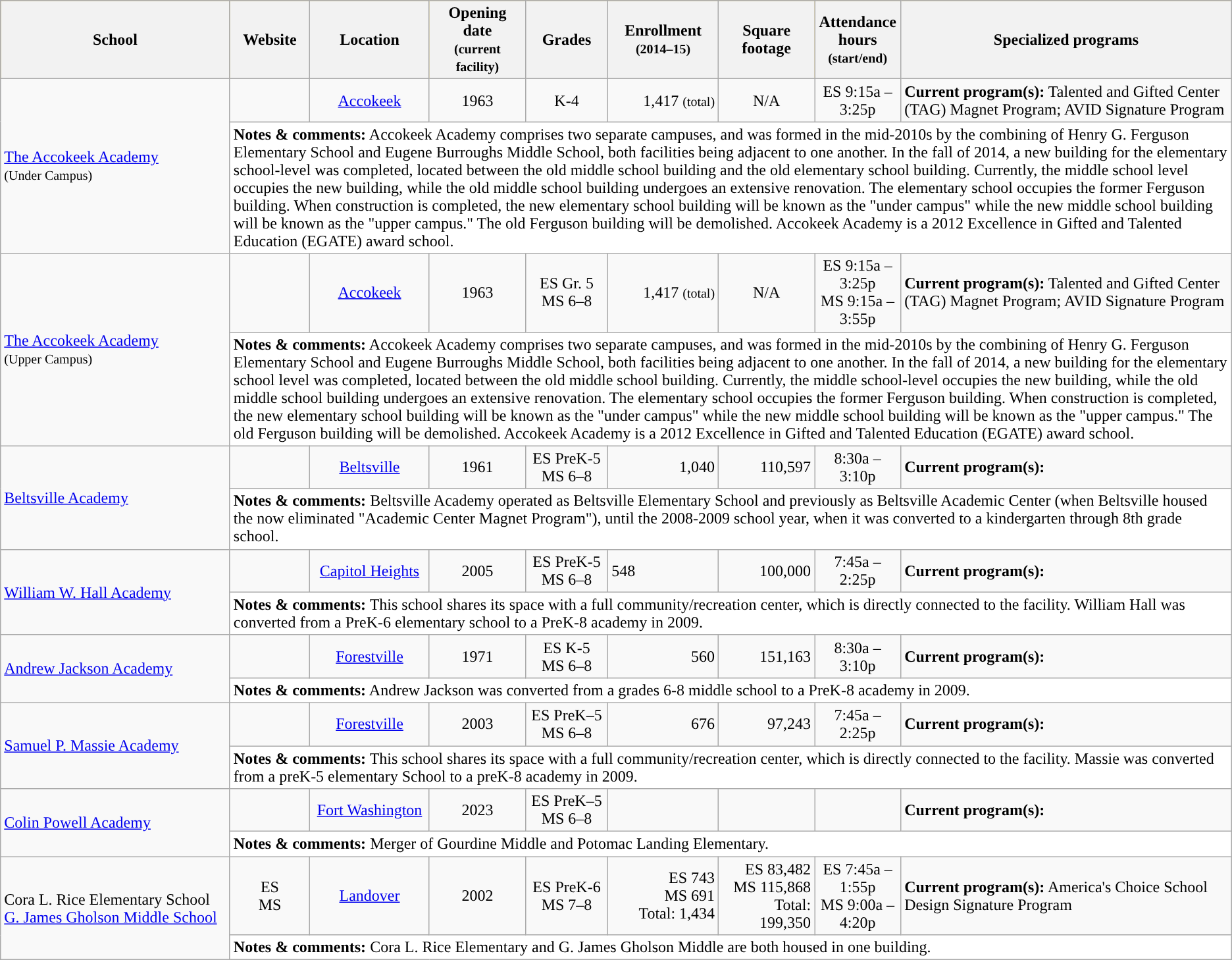<table class="wikitable sortable mw-collapsible mw-collapsed toccolours" border="1" cellpadding="5" style="border-collapse:collapse">
<tr style="background:#FFCC00;">
<th style="width:225px;"><span>School</span></th>
<th><span>Website</span></th>
<th><span>Location</span></th>
<th style="width:90px;"><span>Opening date<br> <small>(current facility)</small></span></th>
<th><span>Grades</span></th>
<th><span>Enrollment<br> <small>(2014–15)</small></span></th>
<th><span>Square footage</span></th>
<th style="width:80px;"><span>Attendance hours<br> <small>(start/end)</small></span></th>
<th><span>Specialized programs</span></th>
</tr>
<tr>
<td rowspan="2"><a href='#'>The Accokeek Academy</a><br><small>(Under Campus)</small></td>
<td align="center"> </td>
<td align="center"><a href='#'>Accokeek</a></td>
<td align="center">1963</td>
<td align="center">K-4</td>
<td align="right">1,417 <small>(total)</small></td>
<td align="center">N/A</td>
<td align="center">ES 9:15a – 3:25p</td>
<td><strong>Current program(s):</strong> Talented and Gifted Center (TAG) Magnet Program; AVID Signature Program</td>
</tr>
<tr>
<td style="background:#fff;" colspan="8"><strong>Notes & comments:</strong> Accokeek Academy comprises two separate campuses, and was formed in the mid-2010s by the combining of Henry G. Ferguson Elementary School and Eugene Burroughs Middle School, both facilities being adjacent to one another. In the fall of 2014, a new building for the elementary school-level was completed, located between the old middle school building and the old elementary school building. Currently, the middle school level occupies the new building, while the old middle school building undergoes an extensive renovation. The elementary school occupies the former Ferguson building. When construction is completed, the new elementary school building will be known as the "under campus" while the new middle school building will be known as the "upper campus." The old Ferguson building will be demolished. Accokeek Academy is a 2012 Excellence in Gifted and Talented Education (EGATE) award school.</td>
</tr>
<tr>
<td rowspan="2"><a href='#'>The Accokeek Academy</a><br><small>(Upper Campus)</small></td>
<td align="center"> </td>
<td align="center"><a href='#'>Accokeek</a></td>
<td align="center">1963</td>
<td align="center">ES Gr. 5<br>MS 6–8</td>
<td align="right">1,417 <small>(total)</small></td>
<td align="center">N/A</td>
<td align="center">ES 9:15a – 3:25p<br>MS 9:15a – 3:55p</td>
<td><strong>Current program(s):</strong> Talented and Gifted Center (TAG) Magnet Program; AVID Signature Program</td>
</tr>
<tr>
<td style="background:#fff;" colspan="8"><strong>Notes & comments:</strong> Accokeek Academy comprises two separate campuses, and was formed in the mid-2010s by the combining of Henry G. Ferguson Elementary School and Eugene Burroughs Middle School, both facilities being adjacent to one another. In the fall of 2014, a new building for the elementary school level was completed, located between the old middle school building. Currently, the middle school-level occupies the new building, while the old middle school building undergoes an extensive renovation. The elementary school occupies the former Ferguson building. When construction is completed, the new elementary school building will be known as the "under campus" while the new middle school building will be known as the "upper campus." The old Ferguson building will be demolished. Accokeek Academy is a 2012 Excellence in Gifted and Talented Education (EGATE) award school.</td>
</tr>
<tr>
<td rowspan="2"><a href='#'>Beltsville Academy</a></td>
<td align="center”"> </td>
<td align="center"><a href='#'>Beltsville</a></td>
<td align="center">1961</td>
<td align="center">ES PreK-5<br>MS 6–8</td>
<td align="right">1,040</td>
<td align="right">110,597</td>
<td align="center">8:30a – 3:10p</td>
<td><strong>Current program(s):</strong></td>
</tr>
<tr>
<td style="background:#fff;" colspan="8"><strong>Notes & comments:</strong> Beltsville Academy operated as Beltsville Elementary School and previously as Beltsville Academic Center (when Beltsville housed the now eliminated "Academic Center Magnet Program"), until the 2008-2009 school year, when it was converted to a kindergarten through 8th grade school.</td>
</tr>
<tr>
<td rowspan="2"><a href='#'>William W. Hall Academy</a></td>
<td align="center"> </td>
<td align="center"><a href='#'>Capitol Heights</a></td>
<td align="center">2005</td>
<td align="center">ES PreK-5<br>MS 6–8</td>
<td align="right”">548</td>
<td align="right">100,000</td>
<td align="center">7:45a – 2:25p</td>
<td><strong>Current program(s):</strong></td>
</tr>
<tr>
<td style="background:#fff;" colspan="8"><strong>Notes & comments:</strong> This school shares its space with a full community/recreation center, which is directly connected to the facility. William Hall was converted from a PreK-6 elementary school to a PreK-8 academy in 2009.</td>
</tr>
<tr>
<td rowspan="2"><a href='#'>Andrew Jackson Academy</a></td>
<td align="center"> </td>
<td align="center"><a href='#'>Forestville</a></td>
<td align="center">1971</td>
<td align="center">ES K-5<br>MS 6–8</td>
<td align="right">560</td>
<td align="right">151,163</td>
<td align="center">8:30a – 3:10p</td>
<td><strong>Current program(s):</strong></td>
</tr>
<tr>
<td style="background:#fff;" colspan="8"><strong>Notes & comments:</strong> Andrew Jackson was converted from a grades 6-8 middle school to a PreK-8 academy in 2009.</td>
</tr>
<tr>
<td rowspan="2"><a href='#'>Samuel P. Massie Academy</a></td>
<td align="center"> </td>
<td align="center"><a href='#'>Forestville</a></td>
<td align="center">2003</td>
<td align="center">ES PreK–5<br>MS 6–8</td>
<td align="right">676</td>
<td align="right">97,243</td>
<td align="center">7:45a – 2:25p</td>
<td><strong>Current program(s):</strong></td>
</tr>
<tr>
<td style="background:#fff;" colspan="8"><strong>Notes & comments:</strong> This school shares its space with a full community/recreation center, which is directly connected to the facility. Massie was converted from a preK-5 elementary School to a preK-8 academy in 2009.</td>
</tr>
<tr>
<td rowspan="2"><a href='#'>Colin Powell Academy</a></td>
<td align="center"></td>
<td align="center"><a href='#'>Fort Washington</a></td>
<td align="center">2023</td>
<td align="center">ES PreK–5<br>MS 6–8</td>
<td align="right"></td>
<td align="right"></td>
<td align="center"></td>
<td><strong>Current program(s):</strong></td>
</tr>
<tr>
<td style="background:#fff;" colspan="8"><strong>Notes & comments:</strong> Merger of Gourdine Middle and Potomac Landing Elementary.</td>
</tr>
<tr>
<td rowspan="2">Cora L. Rice Elementary School<br><a href='#'>G. James Gholson Middle School</a></td>
<td align="center">ES  <br> MS  </td>
<td align="center"><a href='#'>Landover</a></td>
<td align="center">2002</td>
<td align="center">ES PreK-6<br>MS 7–8</td>
<td align="right">ES 743<br>MS 691<br>Total: 1,434</td>
<td align="right">ES 83,482<br>MS 115,868<br>Total: 199,350</td>
<td align="center">ES 7:45a – 1:55p<br>MS 9:00a – 4:20p</td>
<td><strong>Current program(s):</strong> America's Choice School Design Signature Program</td>
</tr>
<tr>
<td style="background:#fff;" colspan="8"><strong>Notes & comments:</strong> Cora L. Rice Elementary and G. James Gholson Middle are both housed in one building.</td>
</tr>
</table>
